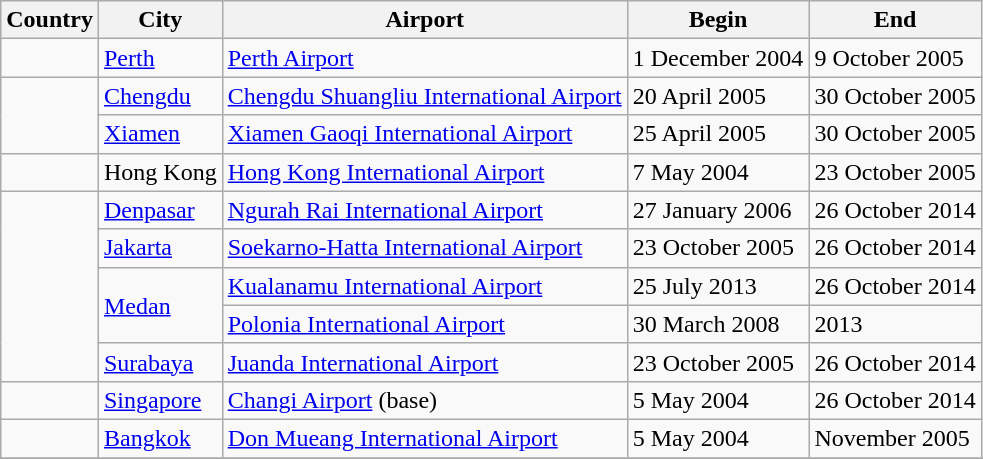<table class="wikitable sortable">
<tr>
<th>Country</th>
<th>City</th>
<th>Airport</th>
<th>Begin</th>
<th>End</th>
</tr>
<tr>
<td></td>
<td><a href='#'>Perth</a></td>
<td><a href='#'>Perth Airport</a></td>
<td>1 December 2004</td>
<td>9 October 2005</td>
</tr>
<tr>
<td rowspan=2></td>
<td><a href='#'>Chengdu</a></td>
<td><a href='#'>Chengdu Shuangliu International Airport</a></td>
<td>20 April 2005</td>
<td>30 October 2005</td>
</tr>
<tr>
<td><a href='#'>Xiamen</a></td>
<td><a href='#'>Xiamen Gaoqi International Airport</a></td>
<td>25 April 2005</td>
<td>30 October 2005</td>
</tr>
<tr>
<td></td>
<td>Hong Kong</td>
<td><a href='#'>Hong Kong International Airport</a></td>
<td>7 May 2004</td>
<td>23 October 2005</td>
</tr>
<tr>
<td rowspan=5></td>
<td><a href='#'>Denpasar</a></td>
<td><a href='#'>Ngurah Rai International Airport</a></td>
<td>27 January 2006</td>
<td>26 October 2014</td>
</tr>
<tr>
<td><a href='#'>Jakarta</a></td>
<td><a href='#'>Soekarno-Hatta International Airport</a></td>
<td>23 October 2005</td>
<td>26 October 2014</td>
</tr>
<tr>
<td rowspan=2><a href='#'>Medan</a></td>
<td><a href='#'>Kualanamu International Airport</a></td>
<td>25 July 2013</td>
<td>26 October 2014</td>
</tr>
<tr>
<td><a href='#'>Polonia International Airport</a></td>
<td>30 March 2008</td>
<td>2013</td>
</tr>
<tr>
<td><a href='#'>Surabaya</a></td>
<td><a href='#'>Juanda International Airport</a></td>
<td>23 October 2005</td>
<td>26 October 2014</td>
</tr>
<tr>
<td></td>
<td><a href='#'>Singapore</a></td>
<td><a href='#'>Changi Airport</a> (base)</td>
<td>5 May 2004</td>
<td>26 October 2014</td>
</tr>
<tr>
<td></td>
<td><a href='#'>Bangkok</a></td>
<td><a href='#'>Don Mueang International Airport</a></td>
<td>5 May 2004</td>
<td>November 2005</td>
</tr>
<tr>
</tr>
</table>
